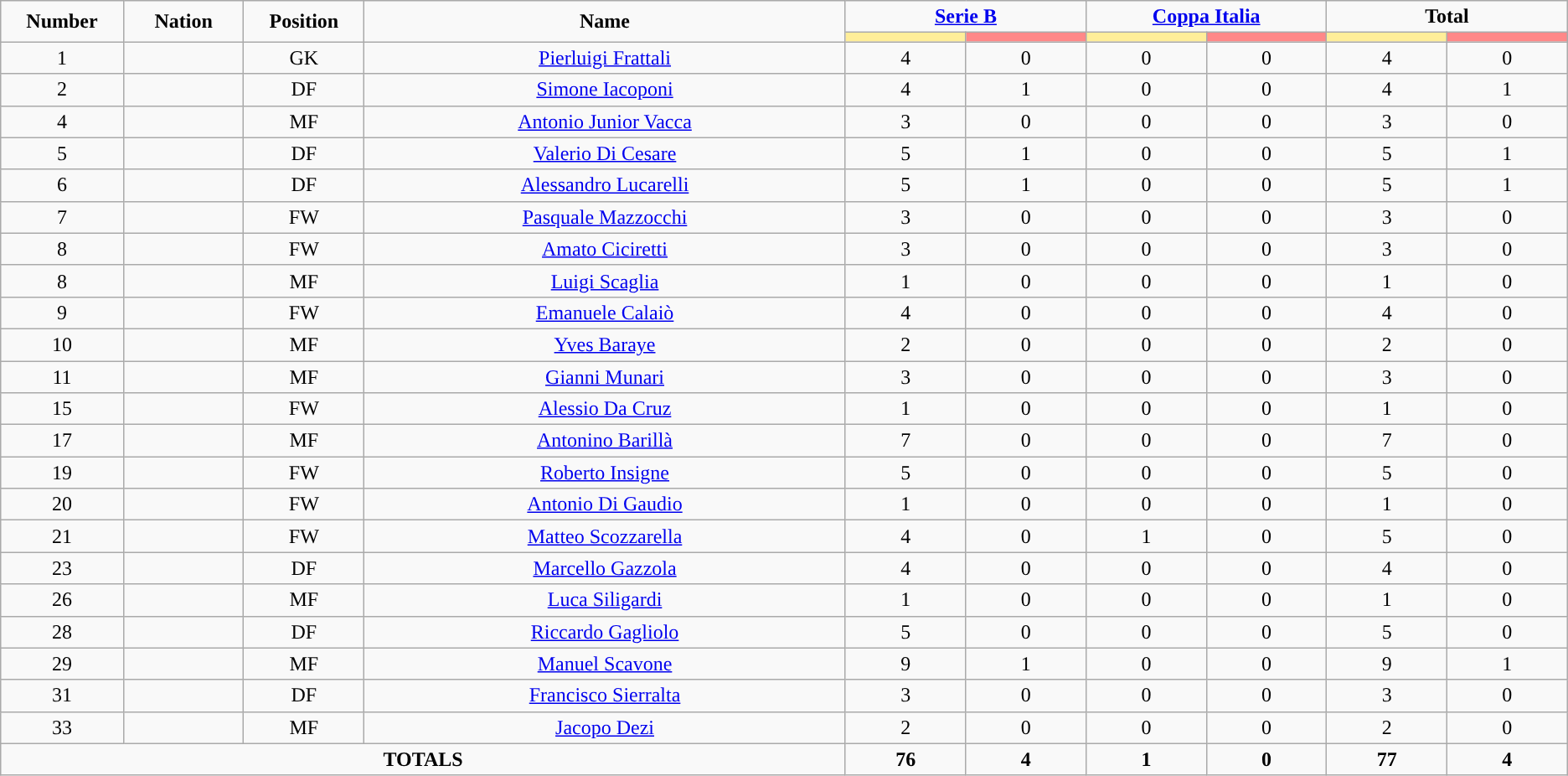<table class="wikitable" style="text-align:center;">
<tr>
<td rowspan=2  style="width:5%;"><strong>Number</strong></td>
<td rowspan=2  style="width:5%;"><strong>Nation</strong></td>
<td rowspan=2  style="width:5%;"><strong>Position</strong></td>
<td rowspan=2  style="width:20%;"><strong>Name</strong></td>
<td colspan=2 style="width:10%;"><strong><a href='#'>Serie B</a></strong></td>
<td colspan=2 style="width:10%;"><strong><a href='#'>Coppa Italia</a></strong></td>
<td colspan=2 style="width:10%;"><strong>Total</strong></td>
</tr>
<tr>
<th style="width:60px; background:#fe9;"></th>
<th style="width:60px; background:#ff8888;"></th>
<th style="width:60px; background:#fe9;"></th>
<th style="width:60px; background:#ff8888;"></th>
<th style="width:60px; background:#fe9;"></th>
<th style="width:60px; background:#ff8888;"></th>
</tr>
<tr>
<td>1</td>
<td></td>
<td>GK</td>
<td><a href='#'>Pierluigi Frattali</a></td>
<td>4</td>
<td>0</td>
<td>0</td>
<td>0</td>
<td>4</td>
<td>0</td>
</tr>
<tr>
<td>2</td>
<td></td>
<td>DF</td>
<td><a href='#'>Simone Iacoponi</a></td>
<td>4</td>
<td>1</td>
<td>0</td>
<td>0</td>
<td>4</td>
<td>1</td>
</tr>
<tr>
<td>4</td>
<td></td>
<td>MF</td>
<td><a href='#'>Antonio Junior Vacca</a></td>
<td>3</td>
<td>0</td>
<td>0</td>
<td>0</td>
<td>3</td>
<td>0</td>
</tr>
<tr>
<td>5</td>
<td></td>
<td>DF</td>
<td><a href='#'>Valerio Di Cesare</a></td>
<td>5</td>
<td>1</td>
<td>0</td>
<td>0</td>
<td>5</td>
<td>1</td>
</tr>
<tr>
<td>6</td>
<td></td>
<td>DF</td>
<td><a href='#'>Alessandro Lucarelli</a></td>
<td>5</td>
<td>1</td>
<td>0</td>
<td>0</td>
<td>5</td>
<td>1</td>
</tr>
<tr>
<td>7</td>
<td></td>
<td>FW</td>
<td><a href='#'>Pasquale Mazzocchi</a></td>
<td>3</td>
<td>0</td>
<td>0</td>
<td>0</td>
<td>3</td>
<td>0</td>
</tr>
<tr>
<td>8</td>
<td></td>
<td>FW</td>
<td><a href='#'>Amato Ciciretti</a></td>
<td>3</td>
<td>0</td>
<td>0</td>
<td>0</td>
<td>3</td>
<td>0</td>
</tr>
<tr>
<td>8</td>
<td></td>
<td>MF</td>
<td><a href='#'>Luigi Scaglia</a></td>
<td>1</td>
<td>0</td>
<td>0</td>
<td>0</td>
<td>1</td>
<td>0</td>
</tr>
<tr>
<td>9</td>
<td></td>
<td>FW</td>
<td><a href='#'>Emanuele Calaiò</a></td>
<td>4</td>
<td>0</td>
<td>0</td>
<td>0</td>
<td>4</td>
<td>0</td>
</tr>
<tr>
<td>10</td>
<td></td>
<td>MF</td>
<td><a href='#'>Yves Baraye</a></td>
<td>2</td>
<td>0</td>
<td>0</td>
<td>0</td>
<td>2</td>
<td>0</td>
</tr>
<tr>
<td>11</td>
<td></td>
<td>MF</td>
<td><a href='#'>Gianni Munari</a></td>
<td>3</td>
<td>0</td>
<td>0</td>
<td>0</td>
<td>3</td>
<td>0</td>
</tr>
<tr>
<td>15</td>
<td></td>
<td>FW</td>
<td><a href='#'>Alessio Da Cruz</a></td>
<td>1</td>
<td>0</td>
<td>0</td>
<td>0</td>
<td>1</td>
<td>0</td>
</tr>
<tr>
<td>17</td>
<td></td>
<td>MF</td>
<td><a href='#'>Antonino Barillà</a></td>
<td>7</td>
<td>0</td>
<td>0</td>
<td>0</td>
<td>7</td>
<td>0</td>
</tr>
<tr>
<td>19</td>
<td></td>
<td>FW</td>
<td><a href='#'>Roberto Insigne</a></td>
<td>5</td>
<td>0</td>
<td>0</td>
<td>0</td>
<td>5</td>
<td>0</td>
</tr>
<tr>
<td>20</td>
<td></td>
<td>FW</td>
<td><a href='#'>Antonio Di Gaudio</a></td>
<td>1</td>
<td>0</td>
<td>0</td>
<td>0</td>
<td>1</td>
<td>0</td>
</tr>
<tr>
<td>21</td>
<td></td>
<td>FW</td>
<td><a href='#'>Matteo Scozzarella</a></td>
<td>4</td>
<td>0</td>
<td>1</td>
<td>0</td>
<td>5</td>
<td>0</td>
</tr>
<tr>
<td>23</td>
<td></td>
<td>DF</td>
<td><a href='#'>Marcello Gazzola</a></td>
<td>4</td>
<td>0</td>
<td>0</td>
<td>0</td>
<td>4</td>
<td>0</td>
</tr>
<tr>
<td>26</td>
<td></td>
<td>MF</td>
<td><a href='#'>Luca Siligardi</a></td>
<td>1</td>
<td>0</td>
<td>0</td>
<td>0</td>
<td>1</td>
<td>0</td>
</tr>
<tr>
<td>28</td>
<td></td>
<td>DF</td>
<td><a href='#'>Riccardo Gagliolo</a></td>
<td>5</td>
<td>0</td>
<td>0</td>
<td>0</td>
<td>5</td>
<td>0</td>
</tr>
<tr>
<td>29</td>
<td></td>
<td>MF</td>
<td><a href='#'>Manuel Scavone</a></td>
<td>9</td>
<td>1</td>
<td>0</td>
<td>0</td>
<td>9</td>
<td>1</td>
</tr>
<tr>
<td>31</td>
<td></td>
<td>DF</td>
<td><a href='#'>Francisco Sierralta</a></td>
<td>3</td>
<td>0</td>
<td>0</td>
<td>0</td>
<td>3</td>
<td>0</td>
</tr>
<tr>
<td>33</td>
<td></td>
<td>MF</td>
<td><a href='#'>Jacopo Dezi</a></td>
<td>2</td>
<td>0</td>
<td>0</td>
<td>0</td>
<td>2</td>
<td>0</td>
</tr>
<tr>
<td colspan=4><strong>TOTALS</strong></td>
<td><strong>76</strong></td>
<td><strong>4</strong></td>
<td><strong>1</strong></td>
<td><strong>0</strong></td>
<td><strong>77</strong></td>
<td><strong>4</strong></td>
</tr>
</table>
